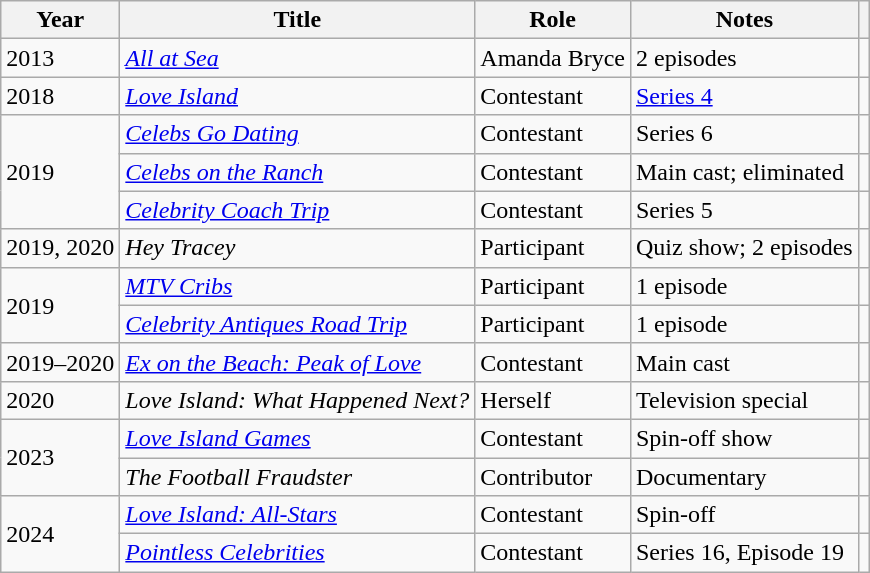<table class="wikitable">
<tr>
<th>Year</th>
<th>Title</th>
<th>Role</th>
<th>Notes</th>
<th></th>
</tr>
<tr>
<td>2013</td>
<td><em><a href='#'>All at Sea</a></em></td>
<td>Amanda Bryce</td>
<td>2 episodes</td>
<td></td>
</tr>
<tr>
<td>2018</td>
<td><em><a href='#'>Love Island</a></em></td>
<td>Contestant</td>
<td><a href='#'>Series 4</a></td>
<td></td>
</tr>
<tr>
<td rowspan="3">2019</td>
<td><em><a href='#'>Celebs Go Dating</a></em></td>
<td>Contestant</td>
<td>Series 6</td>
<td></td>
</tr>
<tr>
<td><em><a href='#'>Celebs on the Ranch</a></em></td>
<td>Contestant</td>
<td>Main cast; eliminated</td>
<td></td>
</tr>
<tr>
<td><em><a href='#'>Celebrity Coach Trip</a></em></td>
<td>Contestant</td>
<td>Series 5</td>
<td></td>
</tr>
<tr>
<td>2019, 2020</td>
<td><em>Hey Tracey</em></td>
<td>Participant</td>
<td>Quiz show; 2 episodes</td>
<td></td>
</tr>
<tr>
<td rowspan="2">2019</td>
<td><em><a href='#'>MTV Cribs</a></em></td>
<td>Participant</td>
<td>1 episode</td>
<td></td>
</tr>
<tr>
<td><em><a href='#'>Celebrity Antiques Road Trip</a></em></td>
<td>Participant</td>
<td>1 episode</td>
<td></td>
</tr>
<tr>
<td>2019–2020</td>
<td><em><a href='#'>Ex on the Beach: Peak of Love</a></em></td>
<td>Contestant</td>
<td>Main cast</td>
<td></td>
</tr>
<tr>
<td>2020</td>
<td><em>Love Island: What Happened Next?</em></td>
<td>Herself</td>
<td>Television special</td>
<td></td>
</tr>
<tr>
<td rowspan="2">2023</td>
<td><em><a href='#'>Love Island Games</a></em></td>
<td>Contestant</td>
<td>Spin-off show</td>
<td></td>
</tr>
<tr>
<td><em>The Football Fraudster</em></td>
<td>Contributor</td>
<td>Documentary</td>
<td></td>
</tr>
<tr>
<td rowspan="2">2024</td>
<td><em><a href='#'>Love Island: All-Stars</a></em></td>
<td>Contestant</td>
<td>Spin-off</td>
<td></td>
</tr>
<tr>
<td><a href='#'><em>Pointless Celebrities</em></a></td>
<td>Contestant</td>
<td>Series 16, Episode 19</td>
<td></td>
</tr>
</table>
